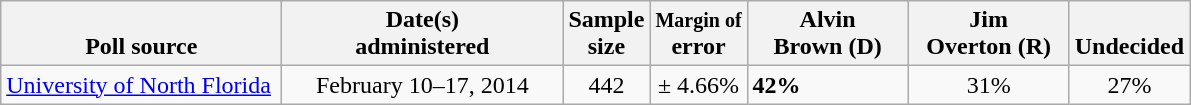<table class="wikitable">
<tr valign= bottom>
<th style="width:180px;">Poll source</th>
<th style="width:180px;">Date(s)<br>administered</th>
<th class=small>Sample<br>size</th>
<th><small>Margin of</small><br>error</th>
<th style="width:100px;">Alvin<br>Brown (D)</th>
<th style="width:100px;">Jim<br>Overton (R)</th>
<th>Undecided</th>
</tr>
<tr>
<td><a href='#'>University of North Florida</a></td>
<td align=center>February 10–17, 2014</td>
<td align=center>442</td>
<td align=center>± 4.66%</td>
<td><strong>42%</strong></td>
<td align=center>31%</td>
<td align=center>27%</td>
</tr>
</table>
